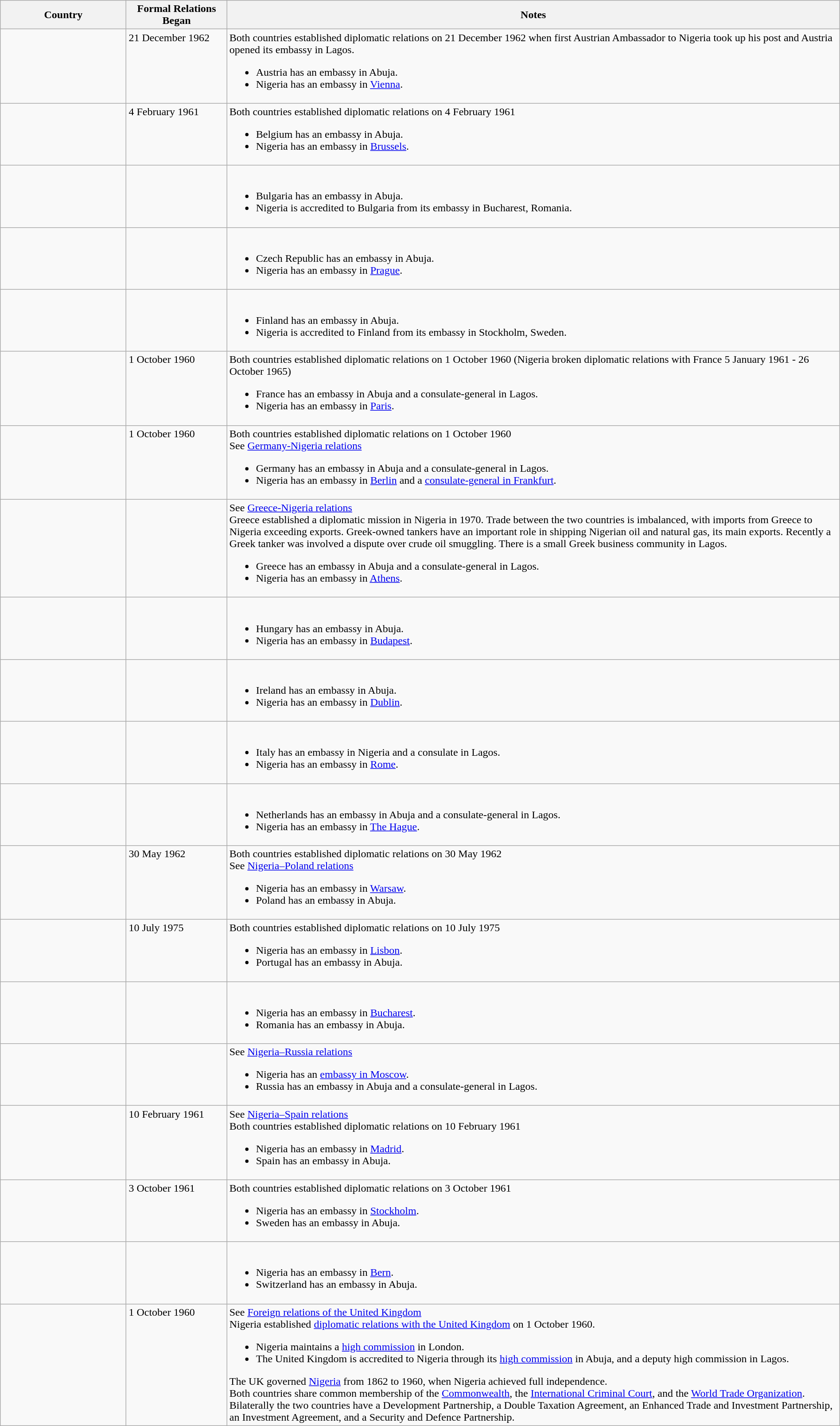<table class="wikitable sortable" style="width:100%; margin:auto;">
<tr>
<th style="width:15%;">Country</th>
<th style="width:12%;">Formal Relations Began</th>
<th>Notes</th>
</tr>
<tr valign="top">
<td></td>
<td>21 December 1962</td>
<td>Both countries established diplomatic relations on 21 December 1962 when first Austrian Ambassador to Nigeria took up his post and Austria opened its embassy in Lagos.<br><ul><li>Austria has an embassy in Abuja.</li><li>Nigeria has an embassy in <a href='#'>Vienna</a>.</li></ul></td>
</tr>
<tr valign="top">
<td></td>
<td>4 February 1961</td>
<td>Both countries established diplomatic relations on 4 February 1961<br><ul><li>Belgium has an embassy in Abuja.</li><li>Nigeria has an embassy in <a href='#'>Brussels</a>.</li></ul></td>
</tr>
<tr valign="top">
<td></td>
<td></td>
<td><br><ul><li>Bulgaria has an embassy in Abuja.</li><li>Nigeria is accredited to Bulgaria from its embassy in Bucharest, Romania.</li></ul></td>
</tr>
<tr valign="top">
<td></td>
<td></td>
<td><br><ul><li>Czech Republic has an embassy in Abuja.</li><li>Nigeria has an embassy in <a href='#'>Prague</a>.</li></ul></td>
</tr>
<tr valign="top">
<td></td>
<td></td>
<td><br><ul><li>Finland has an embassy in Abuja.</li><li>Nigeria is accredited to Finland from its embassy in Stockholm, Sweden.</li></ul></td>
</tr>
<tr valign="top">
<td></td>
<td>1 October 1960</td>
<td>Both countries established diplomatic relations on 1 October 1960 (Nigeria broken diplomatic relations with France 5 January 1961 - 26 October 1965)<br><ul><li>France has an embassy in Abuja and a consulate-general in Lagos.</li><li>Nigeria has an embassy in <a href='#'>Paris</a>.</li></ul></td>
</tr>
<tr valign="top">
<td></td>
<td>1 October 1960</td>
<td>Both countries established diplomatic relations on 1 October 1960<br>See <a href='#'>Germany-Nigeria relations</a><ul><li>Germany has an embassy in Abuja and a consulate-general in Lagos.</li><li>Nigeria has an embassy in <a href='#'>Berlin</a> and a <a href='#'>consulate-general in Frankfurt</a>.</li></ul></td>
</tr>
<tr valign="top">
<td></td>
<td></td>
<td>See <a href='#'>Greece-Nigeria relations</a><br>Greece established a diplomatic mission in Nigeria in 1970. Trade between the two countries is imbalanced, with imports from Greece to Nigeria exceeding exports. Greek-owned tankers have an important role in shipping Nigerian oil and natural gas, its main exports. Recently a Greek tanker was involved a dispute over crude oil smuggling. There is a small Greek business community in Lagos.<ul><li>Greece has an embassy in Abuja and a consulate-general in Lagos.</li><li>Nigeria has an embassy in <a href='#'>Athens</a>.</li></ul></td>
</tr>
<tr valign="top">
<td></td>
<td></td>
<td><br><ul><li>Hungary has an embassy in Abuja.</li><li>Nigeria has an embassy in <a href='#'>Budapest</a>.</li></ul></td>
</tr>
<tr valign="top">
<td></td>
<td></td>
<td><br><ul><li>Ireland has an embassy in Abuja.</li><li>Nigeria has an embassy in <a href='#'>Dublin</a>.</li></ul></td>
</tr>
<tr valign="top">
<td></td>
<td></td>
<td><br><ul><li>Italy has an embassy in Nigeria and a consulate in Lagos.</li><li>Nigeria has an embassy in <a href='#'>Rome</a>.</li></ul></td>
</tr>
<tr valign="top">
<td></td>
<td></td>
<td><br><ul><li>Netherlands has an embassy in Abuja and a consulate-general in Lagos.</li><li>Nigeria has an embassy in <a href='#'>The Hague</a>.</li></ul></td>
</tr>
<tr valign="top">
<td></td>
<td>30 May 1962</td>
<td>Both countries established diplomatic relations on 30 May 1962<br>See <a href='#'>Nigeria–Poland relations</a><ul><li>Nigeria has an embassy in <a href='#'>Warsaw</a>.</li><li>Poland has an embassy in Abuja.</li></ul></td>
</tr>
<tr valign="top">
<td></td>
<td>10 July 1975</td>
<td>Both countries established diplomatic relations on 10 July 1975<br><ul><li>Nigeria has an embassy in <a href='#'>Lisbon</a>.</li><li>Portugal has an embassy in Abuja.</li></ul></td>
</tr>
<tr valign="top">
<td></td>
<td></td>
<td><br><ul><li>Nigeria has an embassy in <a href='#'>Bucharest</a>.</li><li>Romania has an embassy in Abuja.</li></ul></td>
</tr>
<tr valign="top">
<td></td>
<td></td>
<td>See <a href='#'>Nigeria–Russia relations</a><br><ul><li>Nigeria has an <a href='#'>embassy in Moscow</a>.</li><li>Russia has an embassy in Abuja and a consulate-general in Lagos.</li></ul></td>
</tr>
<tr valign="top">
<td></td>
<td>10 February 1961</td>
<td>See <a href='#'>Nigeria–Spain relations</a><br>Both countries established diplomatic relations on 10 February 1961<ul><li>Nigeria has an embassy in <a href='#'>Madrid</a>.</li><li>Spain has an embassy in Abuja.</li></ul></td>
</tr>
<tr valign="top">
<td></td>
<td>3 October 1961</td>
<td>Both countries established diplomatic relations on 3 October 1961<br><ul><li>Nigeria has an embassy in <a href='#'>Stockholm</a>.</li><li>Sweden has an embassy in Abuja.</li></ul></td>
</tr>
<tr valign="top">
<td></td>
<td></td>
<td><br><ul><li>Nigeria has an embassy in <a href='#'>Bern</a>.</li><li>Switzerland has an embassy in Abuja.</li></ul></td>
</tr>
<tr valign="top">
<td></td>
<td>1 October 1960</td>
<td>See <a href='#'>Foreign relations of the United Kingdom</a><br>Nigeria established <a href='#'>diplomatic relations with the United Kingdom</a> on 1 October 1960.<ul><li>Nigeria maintains a <a href='#'>high commission</a> in London.</li><li>The United Kingdom is accredited to Nigeria through its <a href='#'>high commission</a> in Abuja, and a deputy high commission in Lagos.</li></ul>The UK governed <a href='#'>Nigeria</a> from 1862 to 1960, when Nigeria achieved full independence.<br>Both countries share common membership of the <a href='#'>Commonwealth</a>, the <a href='#'>International Criminal Court</a>, and the <a href='#'>World Trade Organization</a>. Bilaterally the two countries have a Development Partnership, a Double Taxation Agreement, an Enhanced Trade and Investment Partnership, an Investment Agreement, and a Security and Defence Partnership.</td>
</tr>
</table>
